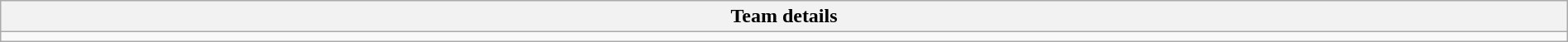<table class="wikitable collapsible collapsed" style="width:100%">
<tr>
<th>Team details</th>
</tr>
<tr>
<td></td>
</tr>
</table>
